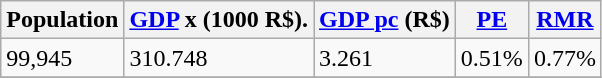<table class="wikitable" border="1">
<tr>
<th>Population </th>
<th><a href='#'>GDP</a> x (1000 R$).</th>
<th><a href='#'>GDP pc</a> (R$)</th>
<th><a href='#'>PE</a></th>
<th><a href='#'>RMR</a></th>
</tr>
<tr>
<td>99,945</td>
<td>310.748</td>
<td>3.261</td>
<td>0.51%</td>
<td>0.77%</td>
</tr>
<tr>
</tr>
</table>
